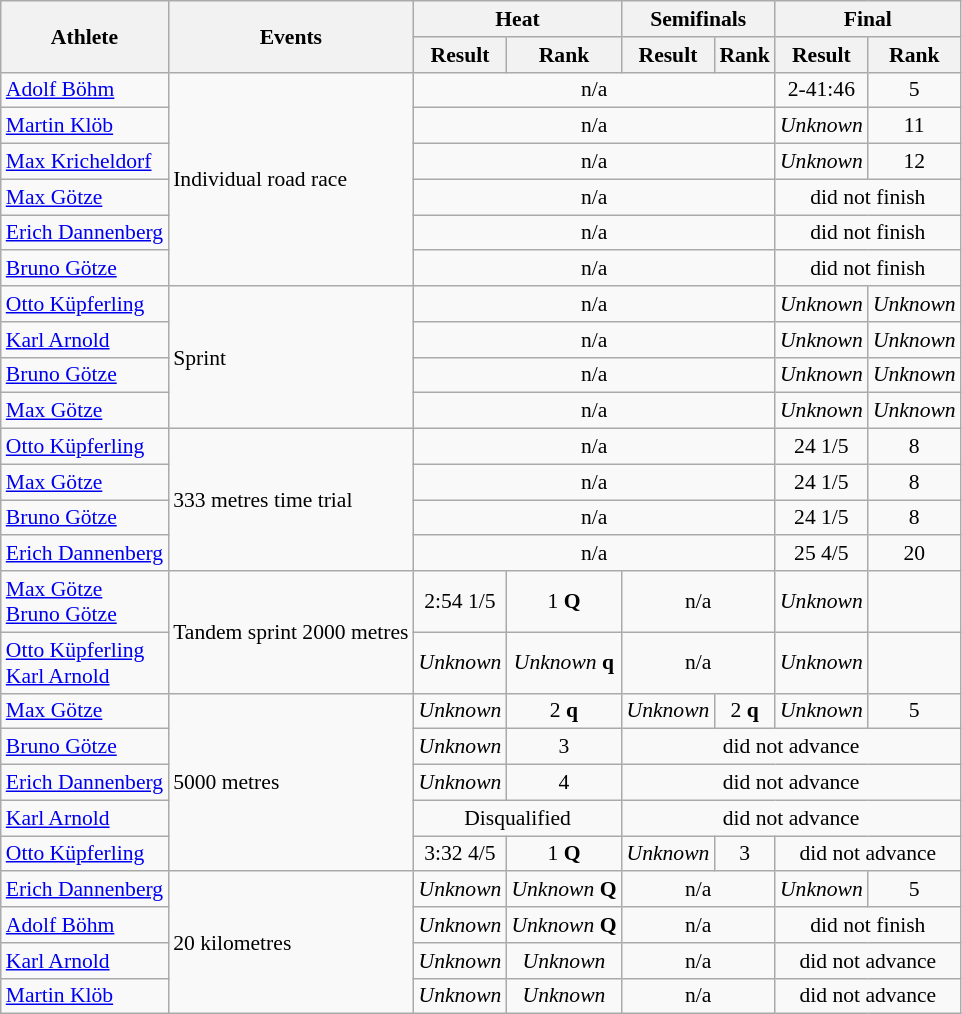<table class=wikitable style="font-size:90%">
<tr>
<th rowspan="2">Athlete</th>
<th rowspan="2">Events</th>
<th colspan="2">Heat</th>
<th colspan="2">Semifinals</th>
<th colspan="2">Final</th>
</tr>
<tr>
<th>Result</th>
<th>Rank</th>
<th>Result</th>
<th>Rank</th>
<th>Result</th>
<th>Rank</th>
</tr>
<tr>
<td><a href='#'>Adolf Böhm</a></td>
<td rowspan=6>Individual road race</td>
<td align="center" colspan=4>n/a</td>
<td align="center">2-41:46</td>
<td align="center">5</td>
</tr>
<tr>
<td><a href='#'>Martin Klöb</a></td>
<td align="center" colspan=4>n/a</td>
<td align="center"><em>Unknown</em></td>
<td align="center">11</td>
</tr>
<tr>
<td><a href='#'>Max Kricheldorf</a></td>
<td align="center" colspan=4>n/a</td>
<td align="center"><em>Unknown</em></td>
<td align="center">12</td>
</tr>
<tr>
<td><a href='#'>Max Götze</a></td>
<td align="center" colspan=4>n/a</td>
<td align="center" colspan=2>did not finish</td>
</tr>
<tr>
<td><a href='#'>Erich Dannenberg</a></td>
<td align="center" colspan=4>n/a</td>
<td align="center" colspan=2>did not finish</td>
</tr>
<tr>
<td><a href='#'>Bruno Götze</a></td>
<td align="center" colspan=4>n/a</td>
<td align="center" colspan=2>did not finish</td>
</tr>
<tr>
<td><a href='#'>Otto Küpferling</a></td>
<td rowspan=4>Sprint</td>
<td align="center" colspan=4>n/a</td>
<td align="center"><em>Unknown</em></td>
<td align="center"><em>Unknown</em></td>
</tr>
<tr>
<td><a href='#'>Karl Arnold</a></td>
<td align="center" colspan=4>n/a</td>
<td align="center"><em>Unknown</em></td>
<td align="center"><em>Unknown</em></td>
</tr>
<tr>
<td><a href='#'>Bruno Götze</a></td>
<td align="center" colspan=4>n/a</td>
<td align="center"><em>Unknown</em></td>
<td align="center"><em>Unknown</em></td>
</tr>
<tr>
<td><a href='#'>Max Götze</a></td>
<td align="center" colspan=4>n/a</td>
<td align="center"><em>Unknown</em></td>
<td align="center"><em>Unknown</em></td>
</tr>
<tr>
<td><a href='#'>Otto Küpferling</a></td>
<td rowspan=4>333 metres time trial</td>
<td align="center" colspan=4>n/a</td>
<td align="center">24 1/5</td>
<td align="center">8</td>
</tr>
<tr>
<td><a href='#'>Max Götze</a></td>
<td align="center" colspan=4>n/a</td>
<td align="center">24 1/5</td>
<td align="center">8</td>
</tr>
<tr>
<td><a href='#'>Bruno Götze</a></td>
<td align="center" colspan=4>n/a</td>
<td align="center">24 1/5</td>
<td align="center">8</td>
</tr>
<tr>
<td><a href='#'>Erich Dannenberg</a></td>
<td align="center" colspan=4>n/a</td>
<td align="center">25 4/5</td>
<td align="center">20</td>
</tr>
<tr>
<td><a href='#'>Max Götze</a><br><a href='#'>Bruno Götze</a></td>
<td rowspan=2>Tandem sprint 2000 metres</td>
<td align="center">2:54 1/5</td>
<td align="center">1 <strong>Q</strong></td>
<td align="center" colspan=2>n/a</td>
<td align="center"><em>Unknown</em></td>
<td align="center"></td>
</tr>
<tr>
<td><a href='#'>Otto Küpferling</a><br><a href='#'>Karl Arnold</a></td>
<td align="center"><em>Unknown</em></td>
<td align="center"><em>Unknown</em> <strong>q</strong></td>
<td align="center" colspan=2>n/a</td>
<td align="center"><em>Unknown</em></td>
<td align="center"></td>
</tr>
<tr>
<td><a href='#'>Max Götze</a></td>
<td rowspan=5>5000 metres</td>
<td align="center"><em>Unknown</em></td>
<td align="center">2 <strong>q</strong></td>
<td align="center"><em>Unknown</em></td>
<td align="center">2 <strong>q</strong></td>
<td align="center"><em>Unknown</em></td>
<td align="center">5</td>
</tr>
<tr>
<td><a href='#'>Bruno Götze</a></td>
<td align="center"><em>Unknown</em></td>
<td align="center">3</td>
<td align="center" colspan=4>did not advance</td>
</tr>
<tr>
<td><a href='#'>Erich Dannenberg</a></td>
<td align="center"><em>Unknown</em></td>
<td align="center">4</td>
<td align="center" colspan=4>did not advance</td>
</tr>
<tr>
<td><a href='#'>Karl Arnold</a></td>
<td align="center" colspan=2>Disqualified</td>
<td align="center" colspan=4>did not advance</td>
</tr>
<tr>
<td><a href='#'>Otto Küpferling</a></td>
<td align="center">3:32 4/5</td>
<td align="center">1 <strong>Q</strong></td>
<td align="center"><em>Unknown</em></td>
<td align="center">3</td>
<td align="center" colspan=2>did not advance</td>
</tr>
<tr>
<td><a href='#'>Erich Dannenberg</a></td>
<td rowspan=4>20 kilometres</td>
<td align="center"><em>Unknown</em></td>
<td align="center"><em>Unknown</em> <strong>Q</strong></td>
<td align="center" colspan=2>n/a</td>
<td align="center"><em>Unknown</em></td>
<td align="center">5</td>
</tr>
<tr>
<td><a href='#'>Adolf Böhm</a></td>
<td align="center"><em>Unknown</em></td>
<td align="center"><em>Unknown</em> <strong>Q</strong></td>
<td align="center" colspan=2>n/a</td>
<td align="center" colspan=2>did not finish</td>
</tr>
<tr>
<td><a href='#'>Karl Arnold</a></td>
<td align="center"><em>Unknown</em></td>
<td align="center"><em>Unknown</em></td>
<td align="center" colspan=2>n/a</td>
<td align="center" colspan=2>did not advance</td>
</tr>
<tr>
<td><a href='#'>Martin Klöb</a></td>
<td align="center"><em>Unknown</em></td>
<td align="center"><em>Unknown</em></td>
<td align="center" colspan=2>n/a</td>
<td align="center" colspan=2>did not advance</td>
</tr>
</table>
